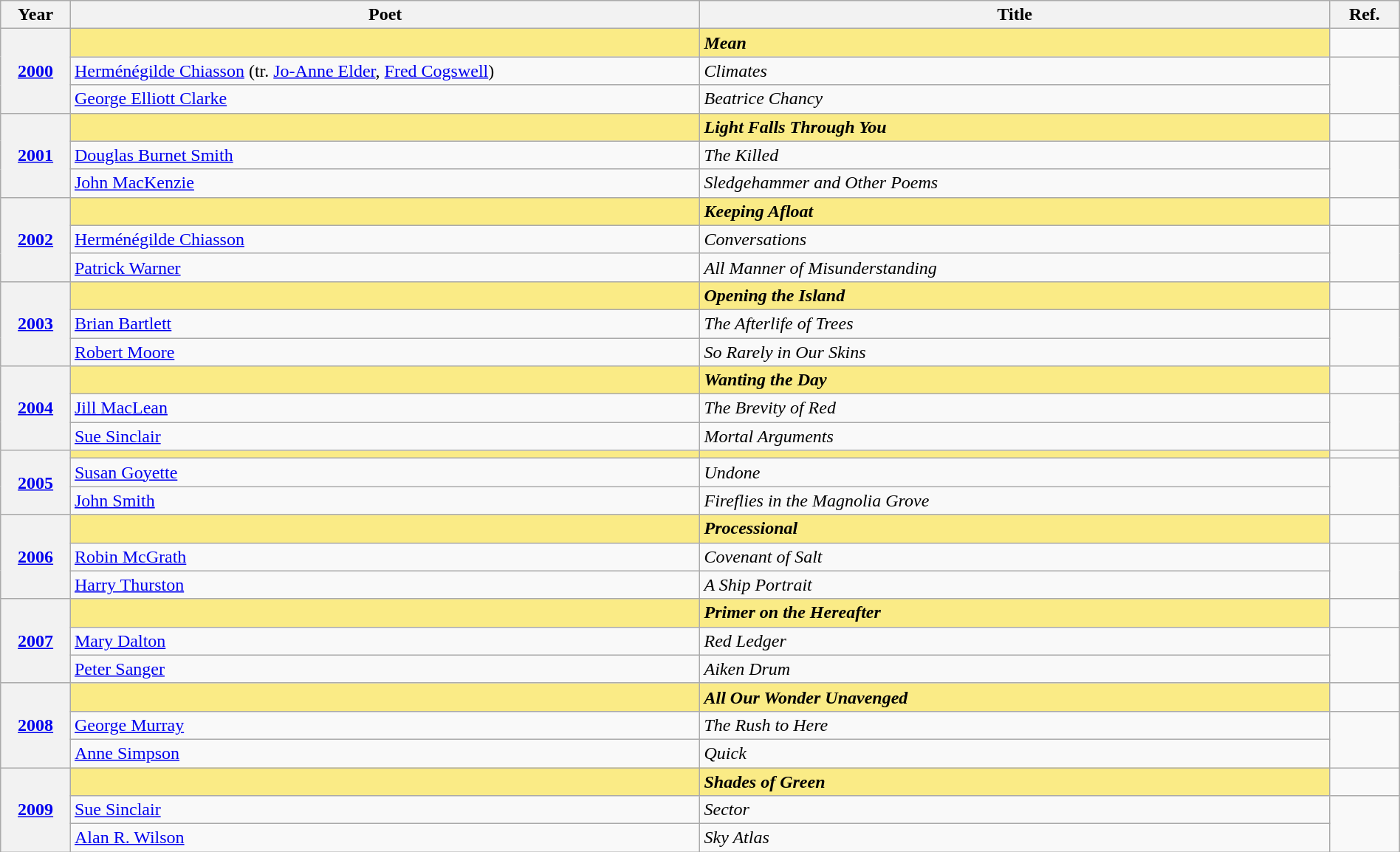<table class="wikitable" width=100%>
<tr>
<th width=5%>Year</th>
<th width=45%>Poet</th>
<th width=45%>Title</th>
<th width=5%>Ref.</th>
</tr>
<tr>
<th rowspan=3><a href='#'>2000</a></th>
<td style=background:#FAEB86><strong></strong></td>
<td style=background:#FAEB86><strong><em>Mean</em></strong></td>
<td></td>
</tr>
<tr>
<td><a href='#'>Herménégilde Chiasson</a> (tr. <a href='#'>Jo-Anne Elder</a>, <a href='#'>Fred Cogswell</a>)</td>
<td><em>Climates</em></td>
<td rowspan=2></td>
</tr>
<tr>
<td><a href='#'>George Elliott Clarke</a></td>
<td><em>Beatrice Chancy</em></td>
</tr>
<tr>
<th rowspan=3><a href='#'>2001</a></th>
<td style=background:#FAEB86><strong></strong></td>
<td style=background:#FAEB86><strong><em>Light Falls Through You</em></strong></td>
<td></td>
</tr>
<tr>
<td><a href='#'>Douglas Burnet Smith</a></td>
<td><em>The Killed</em></td>
<td rowspan=2></td>
</tr>
<tr>
<td><a href='#'>John MacKenzie</a></td>
<td><em>Sledgehammer and Other Poems</em></td>
</tr>
<tr>
<th rowspan=3><a href='#'>2002</a></th>
<td style=background:#FAEB86><strong></strong></td>
<td style=background:#FAEB86><strong><em>Keeping Afloat</em></strong></td>
<td></td>
</tr>
<tr>
<td><a href='#'>Herménégilde Chiasson</a></td>
<td><em>Conversations</em></td>
<td rowspan=2></td>
</tr>
<tr>
<td><a href='#'>Patrick Warner</a></td>
<td><em>All Manner of Misunderstanding</em></td>
</tr>
<tr>
<th rowspan=3><a href='#'>2003</a></th>
<td style=background:#FAEB86><strong></strong></td>
<td style=background:#FAEB86><strong><em>Opening the Island</em></strong></td>
<td></td>
</tr>
<tr>
<td><a href='#'>Brian Bartlett</a></td>
<td><em>The Afterlife of Trees</em></td>
<td rowspan=2></td>
</tr>
<tr>
<td><a href='#'>Robert Moore</a></td>
<td><em>So Rarely in Our Skins</em></td>
</tr>
<tr>
<th rowspan=3><a href='#'>2004</a></th>
<td style=background:#FAEB86><strong></strong></td>
<td style=background:#FAEB86><strong><em>Wanting the Day</em></strong></td>
<td></td>
</tr>
<tr>
<td><a href='#'>Jill MacLean</a></td>
<td><em>The Brevity of Red</em></td>
<td rowspan=2></td>
</tr>
<tr>
<td><a href='#'>Sue Sinclair</a></td>
<td><em>Mortal Arguments</em></td>
</tr>
<tr>
<th rowspan=3><a href='#'>2005</a></th>
<td style=background:#FAEB86><strong></strong></td>
<td style=background:#FAEB86><strong><em></em></strong></td>
<td></td>
</tr>
<tr>
<td><a href='#'>Susan Goyette</a></td>
<td><em>Undone</em></td>
<td rowspan=2></td>
</tr>
<tr>
<td><a href='#'>John Smith</a></td>
<td><em>Fireflies in the Magnolia Grove</em></td>
</tr>
<tr>
<th rowspan=3><a href='#'>2006</a></th>
<td style=background:#FAEB86><strong></strong></td>
<td style=background:#FAEB86><strong><em>Processional</em></strong></td>
<td></td>
</tr>
<tr>
<td><a href='#'>Robin McGrath</a></td>
<td><em>Covenant of Salt</em></td>
<td rowspan=2></td>
</tr>
<tr>
<td><a href='#'>Harry Thurston</a></td>
<td><em>A Ship Portrait</em></td>
</tr>
<tr>
<th rowspan=3><a href='#'>2007</a></th>
<td style=background:#FAEB86><strong></strong></td>
<td style=background:#FAEB86><strong><em>Primer on the Hereafter</em></strong></td>
<td></td>
</tr>
<tr>
<td><a href='#'>Mary Dalton</a></td>
<td><em>Red Ledger</em></td>
<td rowspan=2></td>
</tr>
<tr>
<td><a href='#'>Peter Sanger</a></td>
<td><em>Aiken Drum</em></td>
</tr>
<tr>
<th rowspan=3><a href='#'>2008</a></th>
<td style=background:#FAEB86><strong></strong></td>
<td style=background:#FAEB86><strong><em>All Our Wonder Unavenged</em></strong></td>
<td></td>
</tr>
<tr>
<td><a href='#'>George Murray</a></td>
<td><em>The Rush to Here</em></td>
<td rowspan=2></td>
</tr>
<tr>
<td><a href='#'>Anne Simpson</a></td>
<td><em>Quick</em></td>
</tr>
<tr>
<th rowspan=3><a href='#'>2009</a></th>
<td style=background:#FAEB86><strong></strong></td>
<td style=background:#FAEB86><strong><em>Shades of Green</em></strong></td>
<td></td>
</tr>
<tr>
<td><a href='#'>Sue Sinclair</a></td>
<td><em>Sector</em></td>
<td rowspan=2></td>
</tr>
<tr>
<td><a href='#'>Alan R. Wilson</a></td>
<td><em>Sky Atlas</em></td>
</tr>
</table>
